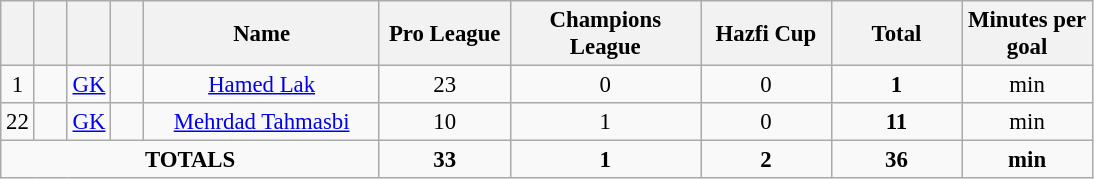<table class="wikitable" style="font-size: 95%; text-align: center;">
<tr>
<th width=15></th>
<th width=15></th>
<th width=15></th>
<th width=15></th>
<th width=150>Name</th>
<th width=80>Pro League</th>
<th width=120>Champions League</th>
<th width=80>Hazfi Cup</th>
<th width=80>Total</th>
<th width=80>Minutes per goal</th>
</tr>
<tr>
<td>1</td>
<td></td>
<td><a href='#'>GK</a></td>
<td></td>
<td><a href='#'>Hamed Lak</a></td>
<td>23 </td>
<td>0 </td>
<td>0 </td>
<td><strong>1</strong> </td>
<td> min </td>
</tr>
<tr>
<td>22</td>
<td></td>
<td><a href='#'>GK</a></td>
<td></td>
<td><a href='#'>Mehrdad Tahmasbi</a></td>
<td>10 </td>
<td>1 </td>
<td>0 </td>
<td><strong>11</strong> </td>
<td> min </td>
</tr>
<tr>
<td colspan="5"><strong>TOTALS</strong></td>
<td><strong>33</strong> </td>
<td><strong>1</strong> </td>
<td><strong>2</strong> </td>
<td><strong>36</strong> </td>
<td><strong> min</strong> </td>
</tr>
</table>
